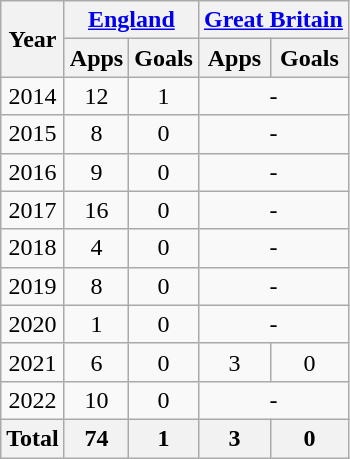<table class="wikitable" style="text-align:center">
<tr>
<th rowspan="2">Year</th>
<th colspan="2"><a href='#'>England</a></th>
<th colspan="2"><a href='#'>Great Britain</a></th>
</tr>
<tr>
<th>Apps</th>
<th>Goals</th>
<th>Apps</th>
<th>Goals</th>
</tr>
<tr>
<td>2014</td>
<td>12</td>
<td>1</td>
<td colspan="2">-</td>
</tr>
<tr>
<td>2015</td>
<td>8</td>
<td>0</td>
<td colspan="2">-</td>
</tr>
<tr>
<td>2016</td>
<td>9</td>
<td>0</td>
<td colspan="2">-</td>
</tr>
<tr>
<td>2017</td>
<td>16</td>
<td>0</td>
<td colspan="2">-</td>
</tr>
<tr>
<td>2018</td>
<td>4</td>
<td>0</td>
<td colspan="2">-</td>
</tr>
<tr>
<td>2019</td>
<td>8</td>
<td>0</td>
<td colspan="2">-</td>
</tr>
<tr>
<td>2020</td>
<td>1</td>
<td>0</td>
<td colspan="2">-</td>
</tr>
<tr>
<td>2021</td>
<td>6</td>
<td>0</td>
<td>3</td>
<td>0</td>
</tr>
<tr>
<td>2022</td>
<td>10</td>
<td>0</td>
<td colspan="2">-</td>
</tr>
<tr>
<th>Total</th>
<th>74</th>
<th>1</th>
<th>3</th>
<th>0</th>
</tr>
</table>
